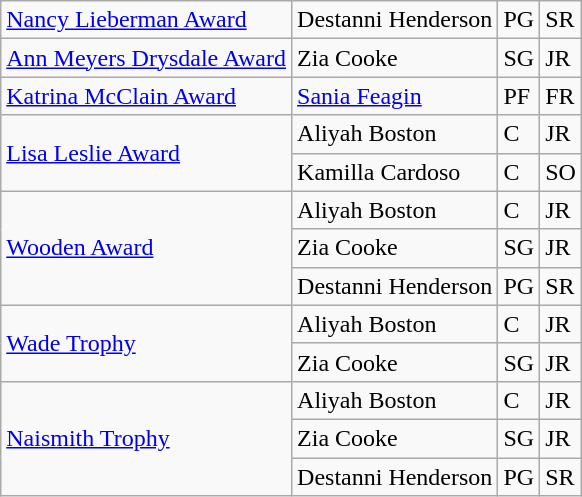<table class="wikitable">
<tr>
<td><a href='#'>Nancy Lieberman Award</a></td>
<td>Destanni Henderson</td>
<td>PG</td>
<td>SR</td>
</tr>
<tr>
<td><a href='#'>Ann Meyers Drysdale Award</a></td>
<td>Zia Cooke</td>
<td>SG</td>
<td>JR</td>
</tr>
<tr>
<td><a href='#'>Katrina McClain Award</a></td>
<td><a href='#'>Sania Feagin</a></td>
<td>PF</td>
<td>FR</td>
</tr>
<tr>
<td rowspan=2><a href='#'>Lisa Leslie Award</a></td>
<td>Aliyah Boston</td>
<td>C</td>
<td>JR</td>
</tr>
<tr>
<td>Kamilla Cardoso</td>
<td>C</td>
<td>SO</td>
</tr>
<tr>
<td rowspan=3><a href='#'>Wooden Award</a></td>
<td>Aliyah Boston</td>
<td>C</td>
<td>JR</td>
</tr>
<tr>
<td>Zia Cooke</td>
<td>SG</td>
<td>JR</td>
</tr>
<tr>
<td>Destanni Henderson</td>
<td>PG</td>
<td>SR</td>
</tr>
<tr>
<td rowspan=2><a href='#'>Wade Trophy</a></td>
<td>Aliyah Boston</td>
<td>C</td>
<td>JR</td>
</tr>
<tr>
<td>Zia Cooke</td>
<td>SG</td>
<td>JR</td>
</tr>
<tr>
<td rowspan=3><a href='#'>Naismith Trophy</a></td>
<td>Aliyah Boston</td>
<td>C</td>
<td>JR</td>
</tr>
<tr>
<td>Zia Cooke</td>
<td>SG</td>
<td>JR</td>
</tr>
<tr>
<td>Destanni Henderson</td>
<td>PG</td>
<td>SR</td>
</tr>
</table>
